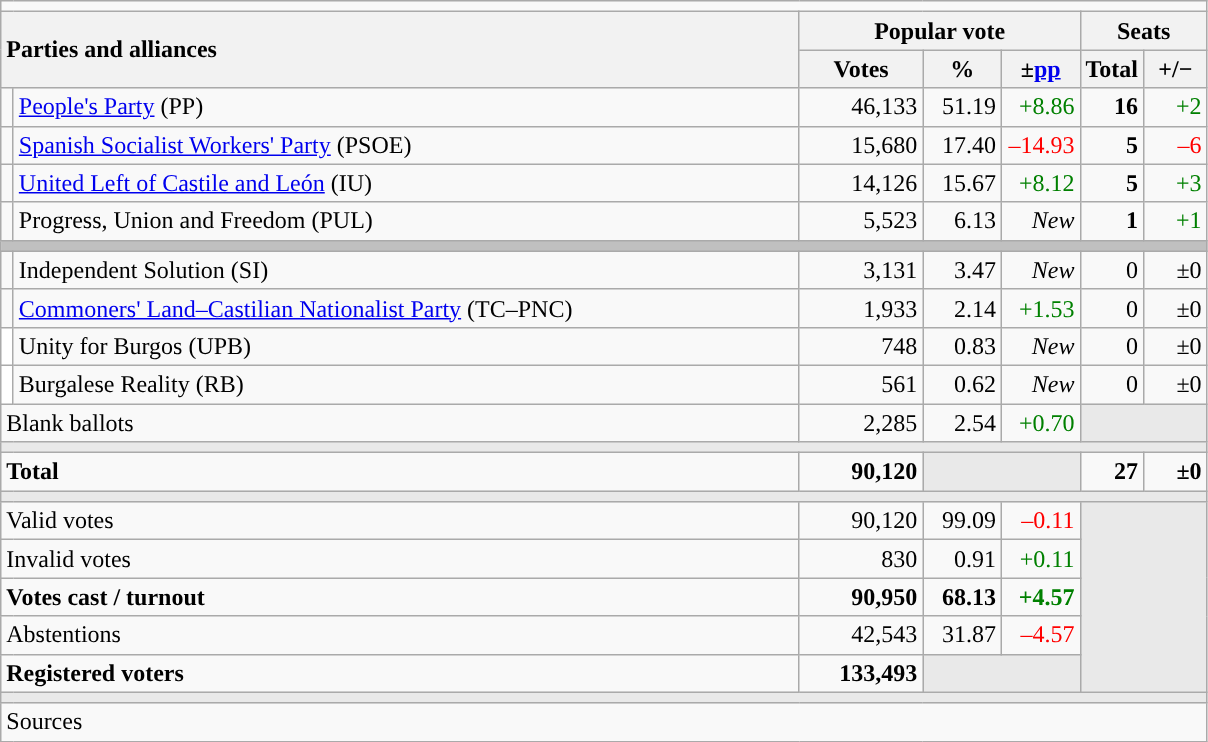<table class="wikitable" style="text-align:right;">
<tr>
<td colspan="7"></td>
</tr>
<tr>
<th style="text-align:left;" rowspan="2" colspan="2" width="525">Parties and alliances</th>
<th colspan="3">Popular vote</th>
<th colspan="2">Seats</th>
</tr>
<tr>
<th width="75">Votes</th>
<th width="45">%</th>
<th width="45">±<a href='#'>pp</a></th>
<th width="35">Total</th>
<th width="35">+/−</th>
</tr>
<tr>
<td width="1" style="color:inherit;background:"></td>
<td align="left"><a href='#'>People's Party</a> (PP)</td>
<td>46,133</td>
<td>51.19</td>
<td style="color:green;">+8.86</td>
<td><strong>16</strong></td>
<td style="color:green;">+2</td>
</tr>
<tr>
<td style="color:inherit;background:"></td>
<td align="left"><a href='#'>Spanish Socialist Workers' Party</a> (PSOE)</td>
<td>15,680</td>
<td>17.40</td>
<td style="color:red;">–14.93</td>
<td><strong>5</strong></td>
<td style="color:red;">–6</td>
</tr>
<tr>
<td style="color:inherit;background:"></td>
<td align="left"><a href='#'>United Left of Castile and León</a> (IU)</td>
<td>14,126</td>
<td>15.67</td>
<td style="color:green;">+8.12</td>
<td><strong>5</strong></td>
<td style="color:green;">+3</td>
</tr>
<tr>
<td style="color:inherit;background:"></td>
<td align="left">Progress, Union and Freedom (PUL)</td>
<td>5,523</td>
<td>6.13</td>
<td><em>New</em></td>
<td><strong>1</strong></td>
<td style="color:green;">+1</td>
</tr>
<tr>
<td colspan="7" bgcolor="#C0C0C0"></td>
</tr>
<tr>
<td style="color:inherit;background:"></td>
<td align="left">Independent Solution (SI)</td>
<td>3,131</td>
<td>3.47</td>
<td><em>New</em></td>
<td>0</td>
<td>±0</td>
</tr>
<tr>
<td style="color:inherit;background:"></td>
<td align="left"><a href='#'>Commoners' Land–Castilian Nationalist Party</a> (TC–PNC)</td>
<td>1,933</td>
<td>2.14</td>
<td style="color:green;">+1.53</td>
<td>0</td>
<td>±0</td>
</tr>
<tr>
<td bgcolor="white"></td>
<td align="left">Unity for Burgos (UPB)</td>
<td>748</td>
<td>0.83</td>
<td><em>New</em></td>
<td>0</td>
<td>±0</td>
</tr>
<tr>
<td bgcolor="white"></td>
<td align="left">Burgalese Reality (RB)</td>
<td>561</td>
<td>0.62</td>
<td><em>New</em></td>
<td>0</td>
<td>±0</td>
</tr>
<tr>
<td align="left" colspan="2">Blank ballots</td>
<td>2,285</td>
<td>2.54</td>
<td style="color:green;">+0.70</td>
<td bgcolor="#E9E9E9" colspan="2"></td>
</tr>
<tr>
<td colspan="7" bgcolor="#E9E9E9"></td>
</tr>
<tr style="font-weight:bold;">
<td align="left" colspan="2">Total</td>
<td>90,120</td>
<td bgcolor="#E9E9E9" colspan="2"></td>
<td>27</td>
<td>±0</td>
</tr>
<tr>
<td colspan="7" bgcolor="#E9E9E9"></td>
</tr>
<tr>
<td align="left" colspan="2">Valid votes</td>
<td>90,120</td>
<td>99.09</td>
<td style="color:red;">–0.11</td>
<td bgcolor="#E9E9E9" colspan="2" rowspan="5"></td>
</tr>
<tr>
<td align="left" colspan="2">Invalid votes</td>
<td>830</td>
<td>0.91</td>
<td style="color:green;">+0.11</td>
</tr>
<tr style="font-weight:bold;">
<td align="left" colspan="2">Votes cast / turnout</td>
<td>90,950</td>
<td>68.13</td>
<td style="color:green;">+4.57</td>
</tr>
<tr>
<td align="left" colspan="2">Abstentions</td>
<td>42,543</td>
<td>31.87</td>
<td style="color:red;">–4.57</td>
</tr>
<tr style="font-weight:bold;">
<td align="left" colspan="2">Registered voters</td>
<td>133,493</td>
<td bgcolor="#E9E9E9" colspan="2"></td>
</tr>
<tr>
<td colspan="7" bgcolor="#E9E9E9"></td>
</tr>
<tr>
<td align="left" colspan="7">Sources</td>
</tr>
</table>
